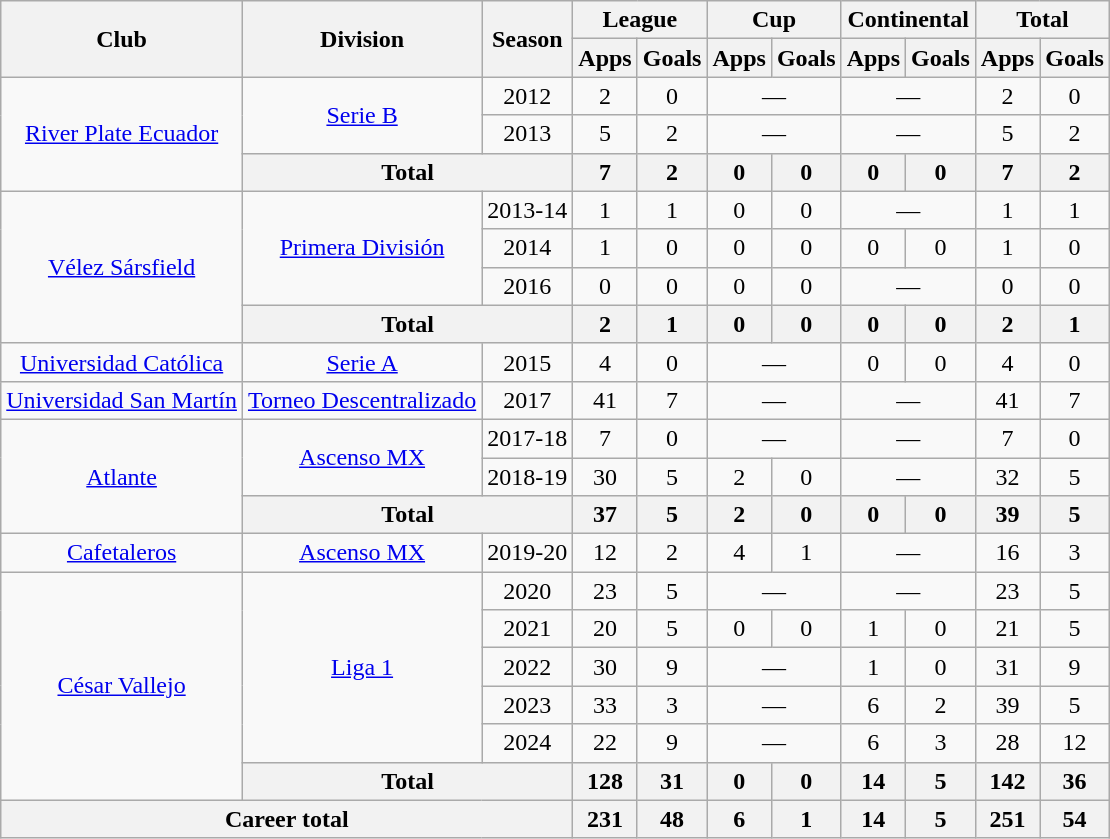<table class="wikitable center" style="text-align:center">
<tr>
<th rowspan="2">Club</th>
<th rowspan="2">Division</th>
<th rowspan="2">Season</th>
<th colspan="2">League</th>
<th colspan="2">Cup</th>
<th colspan="2">Continental</th>
<th colspan="2">Total</th>
</tr>
<tr>
<th>Apps</th>
<th>Goals</th>
<th>Apps</th>
<th>Goals</th>
<th>Apps</th>
<th>Goals</th>
<th>Apps</th>
<th>Goals</th>
</tr>
<tr>
<td rowspan="3"><a href='#'>River Plate Ecuador</a></td>
<td rowspan="2"><a href='#'>Serie B</a></td>
<td>2012</td>
<td>2</td>
<td>0</td>
<td colspan="2">—</td>
<td colspan="2">—</td>
<td>2</td>
<td>0</td>
</tr>
<tr>
<td>2013</td>
<td>5</td>
<td>2</td>
<td colspan="2">—</td>
<td colspan="2">—</td>
<td>5</td>
<td>2</td>
</tr>
<tr>
<th colspan="2">Total</th>
<th>7</th>
<th>2</th>
<th>0</th>
<th>0</th>
<th>0</th>
<th>0</th>
<th>7</th>
<th>2</th>
</tr>
<tr>
<td rowspan="4"><a href='#'>Vélez Sársfield</a></td>
<td rowspan="3"><a href='#'>Primera División</a></td>
<td>2013-14</td>
<td>1</td>
<td>1</td>
<td>0</td>
<td>0</td>
<td colspan="2">—</td>
<td>1</td>
<td>1</td>
</tr>
<tr>
<td>2014</td>
<td>1</td>
<td>0</td>
<td>0</td>
<td>0</td>
<td>0</td>
<td>0</td>
<td>1</td>
<td>0</td>
</tr>
<tr>
<td>2016</td>
<td>0</td>
<td>0</td>
<td>0</td>
<td>0</td>
<td colspan="2">—</td>
<td>0</td>
<td>0</td>
</tr>
<tr>
<th colspan="2">Total</th>
<th>2</th>
<th>1</th>
<th>0</th>
<th>0</th>
<th>0</th>
<th>0</th>
<th>2</th>
<th>1</th>
</tr>
<tr>
<td><a href='#'>Universidad Católica</a></td>
<td><a href='#'>Serie A</a></td>
<td>2015</td>
<td>4</td>
<td>0</td>
<td colspan="2">—</td>
<td>0</td>
<td>0</td>
<td>4</td>
<td>0</td>
</tr>
<tr>
<td><a href='#'>Universidad San Martín</a></td>
<td><a href='#'>Torneo Descentralizado</a></td>
<td>2017</td>
<td>41</td>
<td>7</td>
<td colspan="2">—</td>
<td colspan="2">—</td>
<td>41</td>
<td>7</td>
</tr>
<tr>
<td rowspan="3"><a href='#'>Atlante</a></td>
<td rowspan="2"><a href='#'>Ascenso MX</a></td>
<td>2017-18</td>
<td>7</td>
<td>0</td>
<td colspan="2">—</td>
<td colspan="2">—</td>
<td>7</td>
<td>0</td>
</tr>
<tr>
<td>2018-19</td>
<td>30</td>
<td>5</td>
<td>2</td>
<td>0</td>
<td colspan="2">—</td>
<td>32</td>
<td>5</td>
</tr>
<tr>
<th colspan="2">Total</th>
<th>37</th>
<th>5</th>
<th>2</th>
<th>0</th>
<th>0</th>
<th>0</th>
<th>39</th>
<th>5</th>
</tr>
<tr>
<td><a href='#'>Cafetaleros</a></td>
<td><a href='#'>Ascenso MX</a></td>
<td>2019-20</td>
<td>12</td>
<td>2</td>
<td>4</td>
<td>1</td>
<td colspan="2">—</td>
<td>16</td>
<td>3</td>
</tr>
<tr>
<td rowspan="6"><a href='#'>César Vallejo</a></td>
<td rowspan="5"><a href='#'>Liga 1</a></td>
<td>2020</td>
<td>23</td>
<td>5</td>
<td colspan="2">—</td>
<td colspan="2">—</td>
<td>23</td>
<td>5</td>
</tr>
<tr>
<td>2021</td>
<td>20</td>
<td>5</td>
<td>0</td>
<td>0</td>
<td>1</td>
<td>0</td>
<td>21</td>
<td>5</td>
</tr>
<tr>
<td>2022</td>
<td>30</td>
<td>9</td>
<td colspan="2">—</td>
<td>1</td>
<td>0</td>
<td>31</td>
<td>9</td>
</tr>
<tr>
<td>2023</td>
<td>33</td>
<td>3</td>
<td colspan="2">—</td>
<td>6</td>
<td>2</td>
<td>39</td>
<td>5</td>
</tr>
<tr>
<td>2024</td>
<td>22</td>
<td>9</td>
<td colspan="2">—</td>
<td>6</td>
<td>3</td>
<td>28</td>
<td>12</td>
</tr>
<tr>
<th colspan="2">Total</th>
<th>128</th>
<th>31</th>
<th>0</th>
<th>0</th>
<th>14</th>
<th>5</th>
<th>142</th>
<th>36</th>
</tr>
<tr>
<th colspan="3">Career total</th>
<th>231</th>
<th>48</th>
<th>6</th>
<th>1</th>
<th>14</th>
<th>5</th>
<th>251</th>
<th>54</th>
</tr>
</table>
